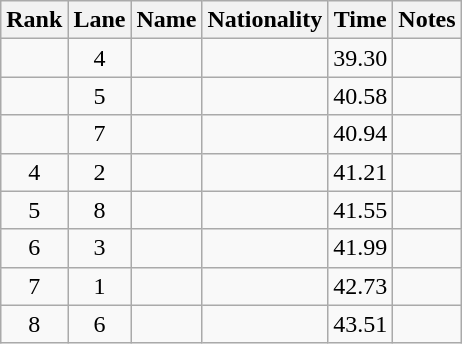<table class="wikitable sortable" style="text-align:center">
<tr>
<th>Rank</th>
<th>Lane</th>
<th>Name</th>
<th>Nationality</th>
<th>Time</th>
<th>Notes</th>
</tr>
<tr>
<td></td>
<td>4</td>
<td align=left></td>
<td align=left></td>
<td>39.30</td>
<td></td>
</tr>
<tr>
<td></td>
<td>5</td>
<td align=left></td>
<td align=left></td>
<td>40.58</td>
<td></td>
</tr>
<tr>
<td></td>
<td>7</td>
<td align=left></td>
<td align=left></td>
<td>40.94</td>
<td></td>
</tr>
<tr>
<td>4</td>
<td>2</td>
<td align=left></td>
<td align=left></td>
<td>41.21</td>
<td></td>
</tr>
<tr>
<td>5</td>
<td>8</td>
<td align=left></td>
<td align=left></td>
<td>41.55</td>
<td></td>
</tr>
<tr>
<td>6</td>
<td>3</td>
<td align=left></td>
<td align=left></td>
<td>41.99</td>
<td></td>
</tr>
<tr>
<td>7</td>
<td>1</td>
<td align=left></td>
<td align=left></td>
<td>42.73</td>
<td></td>
</tr>
<tr>
<td>8</td>
<td>6</td>
<td align=left></td>
<td align=left></td>
<td>43.51</td>
<td></td>
</tr>
</table>
